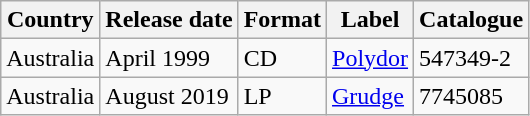<table class="wikitable">
<tr>
<th>Country</th>
<th>Release date</th>
<th>Format</th>
<th>Label</th>
<th>Catalogue</th>
</tr>
<tr>
<td>Australia</td>
<td>April 1999</td>
<td>CD</td>
<td><a href='#'>Polydor</a></td>
<td>547349-2</td>
</tr>
<tr>
<td>Australia</td>
<td>August 2019</td>
<td>LP</td>
<td><a href='#'>Grudge</a></td>
<td>7745085</td>
</tr>
</table>
